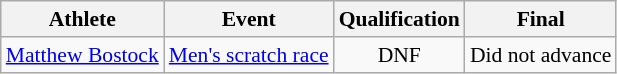<table class="wikitable" style="font-size:90%;">
<tr>
<th>Athlete</th>
<th>Event</th>
<th>Qualification</th>
<th>Final</th>
</tr>
<tr align=center>
<td align=left><a href='#'>Matthew Bostock</a></td>
<td align=left rowspan=1><a href='#'>Men's scratch race</a></td>
<td>DNF</td>
<td>Did not advance</td>
</tr>
</table>
